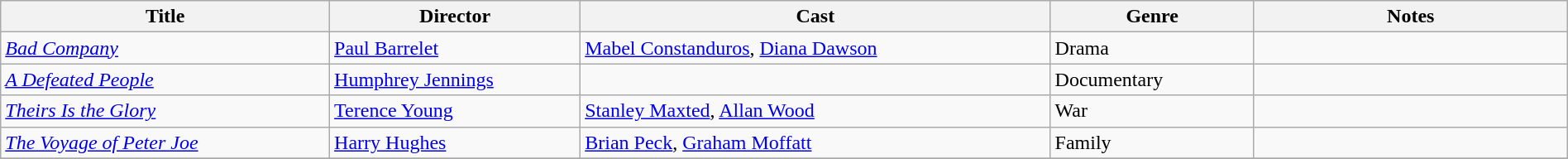<table class="wikitable" style="width:100%;">
<tr>
<th style="width:21%;">Title</th>
<th style="width:16%;">Director</th>
<th style="width:30%;">Cast</th>
<th style="width:13%;">Genre</th>
<th style="width:20%;">Notes</th>
</tr>
<tr>
<td><em><a href='#'>Bad Company</a></em></td>
<td><a href='#'>Paul Barrelet</a></td>
<td><a href='#'>Mabel Constanduros</a>, <a href='#'>Diana Dawson</a></td>
<td>Drama</td>
<td></td>
</tr>
<tr>
<td><em><a href='#'>A Defeated People</a></em></td>
<td><a href='#'>Humphrey Jennings</a></td>
<td></td>
<td>Documentary</td>
<td></td>
</tr>
<tr>
<td><em><a href='#'>Theirs Is the Glory</a></em></td>
<td><a href='#'>Terence Young</a></td>
<td><a href='#'>Stanley Maxted</a>, <a href='#'>Allan Wood</a></td>
<td>War</td>
<td></td>
</tr>
<tr>
<td><em><a href='#'>The Voyage of Peter Joe</a></em></td>
<td><a href='#'>Harry Hughes</a></td>
<td><a href='#'>Brian Peck</a>, <a href='#'>Graham Moffatt</a></td>
<td>Family</td>
<td></td>
</tr>
<tr>
</tr>
</table>
